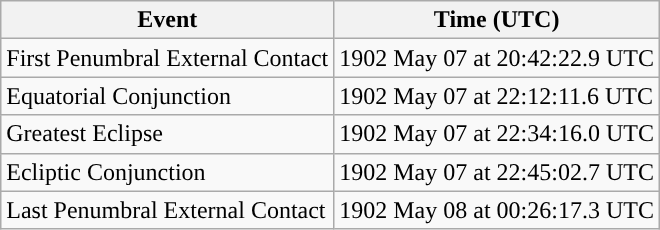<table class="wikitable">
<tr>
<th>Event</th>
<th>Time (UTC)</th>
</tr>
<tr>
<td>First Penumbral External Contact</td>
<td>1902 May 07 at 20:42:22.9 UTC</td>
</tr>
<tr>
<td>Equatorial Conjunction</td>
<td>1902 May 07 at 22:12:11.6 UTC</td>
</tr>
<tr>
<td>Greatest Eclipse</td>
<td>1902 May 07 at 22:34:16.0 UTC</td>
</tr>
<tr>
<td>Ecliptic Conjunction</td>
<td>1902 May 07 at 22:45:02.7 UTC</td>
</tr>
<tr>
<td>Last Penumbral External Contact</td>
<td>1902 May 08 at 00:26:17.3 UTC</td>
</tr>
</table>
